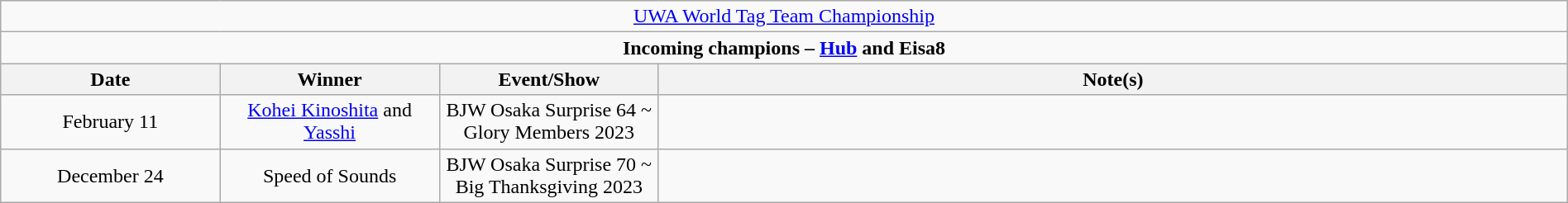<table class="wikitable" style="text-align:center; width:100%;">
<tr>
<td colspan="5" style="text-align: center;"><a href='#'>UWA World Tag Team Championship</a></td>
</tr>
<tr>
<td colspan="5" style="text-align: center;"><strong>Incoming champions – <a href='#'>Hub</a> and Eisa8</strong></td>
</tr>
<tr>
<th width=14%>Date</th>
<th width=14%>Winner</th>
<th width=14%>Event/Show</th>
<th width=58%>Note(s)</th>
</tr>
<tr>
<td>February 11</td>
<td><a href='#'>Kohei Kinoshita</a> and <a href='#'>Yasshi</a></td>
<td>BJW Osaka Surprise 64 ~ Glory Members 2023</td>
<td></td>
</tr>
<tr>
<td>December 24</td>
<td>Speed of Sounds<br></td>
<td>BJW Osaka Surprise 70 ~ Big Thanksgiving 2023</td>
<td></td>
</tr>
</table>
